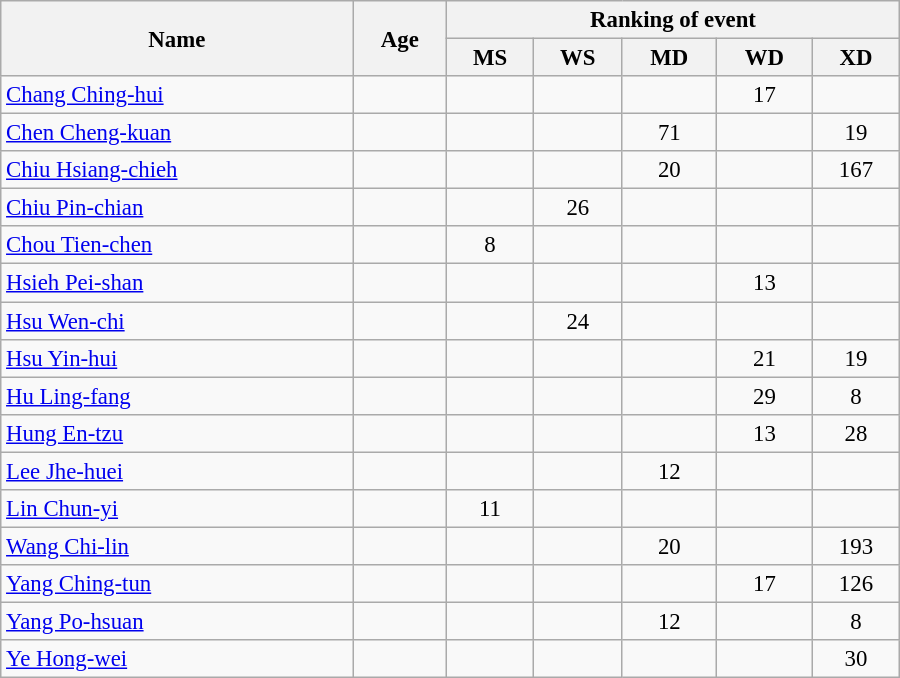<table class="wikitable" style="width:600px; font-size:95%; text-align:center">
<tr>
<th rowspan="2" align="left">Name</th>
<th rowspan="2" align="left">Age</th>
<th colspan="5" align="center">Ranking of event</th>
</tr>
<tr>
<th align="left">MS</th>
<th align="left">WS</th>
<th align="left">MD</th>
<th align="left">WD</th>
<th align="left">XD</th>
</tr>
<tr>
<td align="left"><a href='#'>Chang Ching-hui</a></td>
<td align="left"></td>
<td></td>
<td></td>
<td></td>
<td>17</td>
<td></td>
</tr>
<tr>
<td align="left"><a href='#'>Chen Cheng-kuan</a></td>
<td align="left"></td>
<td></td>
<td></td>
<td>71</td>
<td></td>
<td>19</td>
</tr>
<tr>
<td align="left"><a href='#'>Chiu Hsiang-chieh</a></td>
<td align="left"></td>
<td></td>
<td></td>
<td>20</td>
<td></td>
<td>167</td>
</tr>
<tr>
<td align="left"><a href='#'>Chiu Pin-chian</a></td>
<td align="left"></td>
<td></td>
<td>26</td>
<td></td>
<td></td>
<td></td>
</tr>
<tr>
<td align="left"><a href='#'>Chou Tien-chen</a></td>
<td align="left"></td>
<td>8</td>
<td></td>
<td></td>
<td></td>
<td></td>
</tr>
<tr>
<td align="left"><a href='#'>Hsieh Pei-shan</a></td>
<td align="left"></td>
<td></td>
<td></td>
<td></td>
<td>13</td>
<td></td>
</tr>
<tr>
<td align="left"><a href='#'>Hsu Wen-chi</a></td>
<td align="left"></td>
<td></td>
<td>24</td>
<td></td>
<td></td>
<td></td>
</tr>
<tr>
<td align="left"><a href='#'>Hsu Yin-hui</a></td>
<td align="left"></td>
<td></td>
<td></td>
<td></td>
<td>21</td>
<td>19</td>
</tr>
<tr>
<td align="left"><a href='#'>Hu Ling-fang</a></td>
<td align="left"></td>
<td></td>
<td></td>
<td></td>
<td>29</td>
<td>8</td>
</tr>
<tr>
<td align="left"><a href='#'>Hung En-tzu</a></td>
<td align="left"></td>
<td></td>
<td></td>
<td></td>
<td>13</td>
<td>28</td>
</tr>
<tr>
<td align="left"><a href='#'>Lee Jhe-huei</a></td>
<td align="left"></td>
<td></td>
<td></td>
<td>12</td>
<td></td>
<td></td>
</tr>
<tr>
<td align="left"><a href='#'>Lin Chun-yi</a></td>
<td align="left"></td>
<td>11</td>
<td></td>
<td></td>
<td></td>
<td></td>
</tr>
<tr>
<td align="left"><a href='#'>Wang Chi-lin</a></td>
<td align="left"></td>
<td></td>
<td></td>
<td>20</td>
<td></td>
<td>193</td>
</tr>
<tr>
<td align="left"><a href='#'>Yang Ching-tun</a></td>
<td align="left"></td>
<td></td>
<td></td>
<td></td>
<td>17</td>
<td>126</td>
</tr>
<tr>
<td align="left"><a href='#'>Yang Po-hsuan</a></td>
<td align="left"></td>
<td></td>
<td></td>
<td>12</td>
<td></td>
<td>8</td>
</tr>
<tr>
<td align="left"><a href='#'>Ye Hong-wei</a></td>
<td align="left"></td>
<td></td>
<td></td>
<td></td>
<td></td>
<td>30</td>
</tr>
</table>
